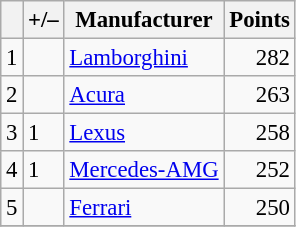<table class="wikitable" style="font-size: 95%;">
<tr>
<th scope="col"></th>
<th scope="col">+/–</th>
<th scope="col">Manufacturer</th>
<th scope="col">Points</th>
</tr>
<tr>
<td align=center>1</td>
<td align="left"></td>
<td> <a href='#'>Lamborghini</a></td>
<td align=right>282</td>
</tr>
<tr>
<td align=center>2</td>
<td align="left"></td>
<td> <a href='#'>Acura</a></td>
<td align=right>263</td>
</tr>
<tr>
<td align=center>3</td>
<td align="left"> 1</td>
<td> <a href='#'>Lexus</a></td>
<td align=right>258</td>
</tr>
<tr>
<td align=center>4</td>
<td align="left"> 1</td>
<td> <a href='#'>Mercedes-AMG</a></td>
<td align=right>252</td>
</tr>
<tr>
<td align=center>5</td>
<td align="left"></td>
<td> <a href='#'>Ferrari</a></td>
<td align=right>250</td>
</tr>
<tr>
</tr>
</table>
